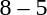<table style="text-align:center">
<tr>
<th width=200></th>
<th width=100></th>
<th width=200></th>
</tr>
<tr>
<td align=right><strong></strong></td>
<td>8 – 5</td>
<td align=left></td>
</tr>
</table>
